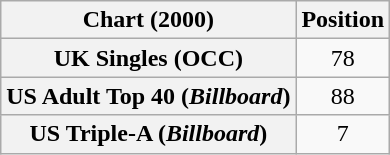<table class="wikitable sortable plainrowheaders" style="text-align:center">
<tr>
<th>Chart (2000)</th>
<th>Position</th>
</tr>
<tr>
<th scope="row">UK Singles (OCC)</th>
<td>78</td>
</tr>
<tr>
<th scope="row">US Adult Top 40 (<em>Billboard</em>)</th>
<td>88</td>
</tr>
<tr>
<th scope="row">US Triple-A (<em>Billboard</em>)</th>
<td>7</td>
</tr>
</table>
